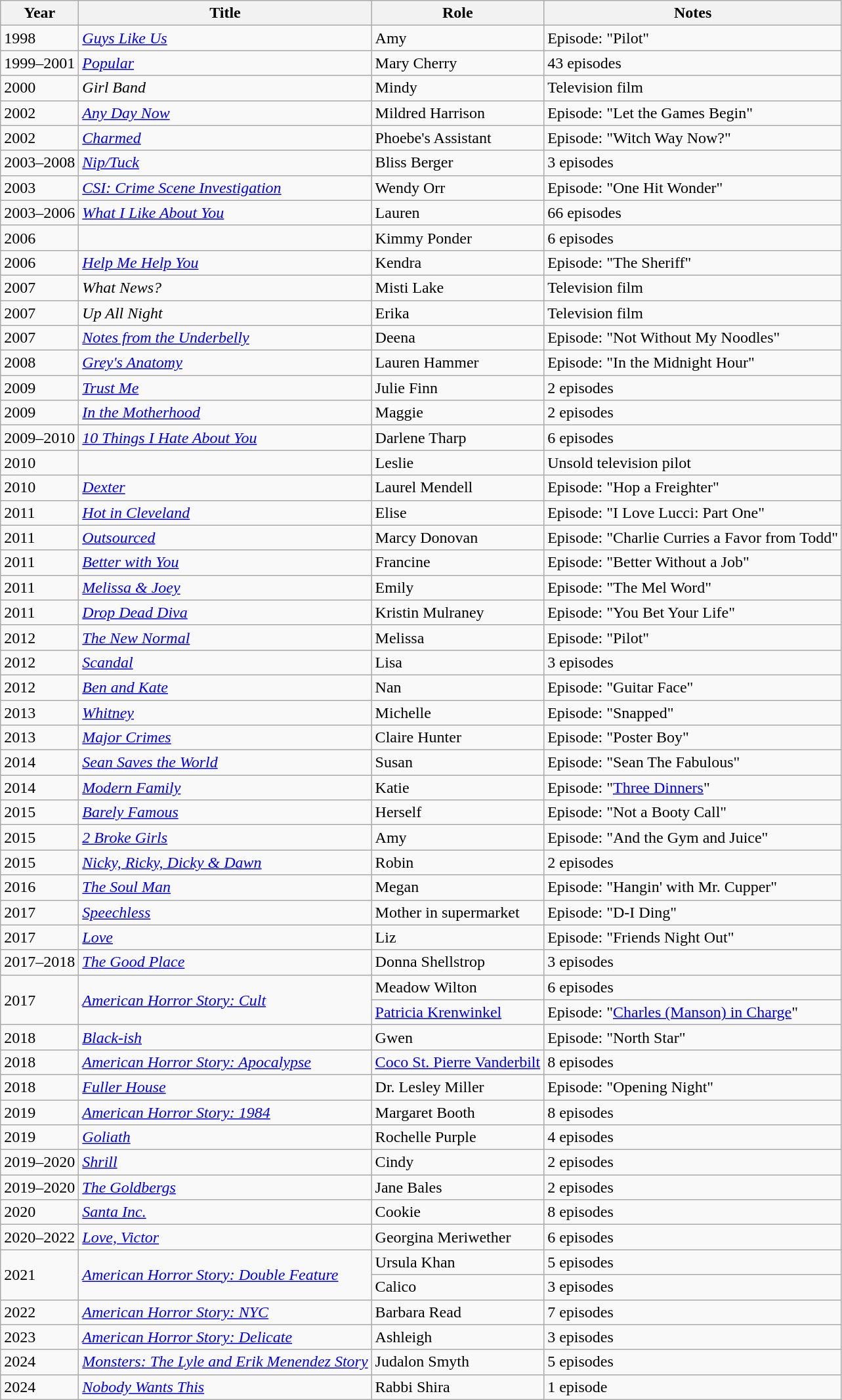<table class="wikitable sortable">
<tr>
<th>Year</th>
<th>Title</th>
<th>Role</th>
<th class="unsortable">Notes</th>
</tr>
<tr>
<td>1998</td>
<td><em><a href='#'>Guys Like Us</a></em></td>
<td>Amy</td>
<td>Episode: "Pilot"</td>
</tr>
<tr>
<td>1999–2001</td>
<td><em><a href='#'>Popular</a></em></td>
<td>Mary Cherry</td>
<td>43 episodes</td>
</tr>
<tr>
<td>2000</td>
<td><em>Girl Band</em></td>
<td>Mindy</td>
<td>Television film</td>
</tr>
<tr>
<td>2002</td>
<td><em><a href='#'>Any Day Now</a></em></td>
<td>Mildred Harrison</td>
<td>Episode: "Let the Games Begin"</td>
</tr>
<tr>
<td>2002</td>
<td><em><a href='#'>Charmed</a></em></td>
<td>Phoebe's Assistant</td>
<td>Episode: "Witch Way Now?"</td>
</tr>
<tr>
<td>2003–2008</td>
<td><em><a href='#'>Nip/Tuck</a></em></td>
<td>Bliss Berger</td>
<td>3 episodes</td>
</tr>
<tr>
<td>2003</td>
<td><em><a href='#'>CSI: Crime Scene Investigation</a></em></td>
<td>Wendy Orr</td>
<td>Episode: "One Hit Wonder"</td>
</tr>
<tr>
<td>2003–2006</td>
<td><em><a href='#'>What I Like About You</a></em></td>
<td>Lauren</td>
<td>66 episodes</td>
</tr>
<tr>
<td>2006</td>
<td><em></em></td>
<td>Kimmy Ponder</td>
<td>6 episodes</td>
</tr>
<tr>
<td>2006</td>
<td><em><a href='#'>Help Me Help You</a></em></td>
<td>Kendra</td>
<td>Episode: "The Sheriff"</td>
</tr>
<tr>
<td>2007</td>
<td><em>What News?</em></td>
<td>Misti Lake</td>
<td>Television film</td>
</tr>
<tr>
<td>2007</td>
<td><em>Up All Night</em></td>
<td>Erika</td>
<td>Television film</td>
</tr>
<tr>
<td>2007</td>
<td><em><a href='#'>Notes from the Underbelly</a></em></td>
<td>Deena</td>
<td>Episode: "Not Without My Noodles"</td>
</tr>
<tr>
<td>2008</td>
<td><em><a href='#'>Grey's Anatomy</a></em></td>
<td>Lauren Hammer</td>
<td>Episode: "In the Midnight Hour"</td>
</tr>
<tr>
<td>2009</td>
<td><em><a href='#'>Trust Me</a></em></td>
<td>Julie Finn</td>
<td>2 episodes</td>
</tr>
<tr>
<td>2009</td>
<td><em><a href='#'>In the Motherhood</a></em></td>
<td>Maggie</td>
<td>2 episodes</td>
</tr>
<tr>
<td>2009–2010</td>
<td><em><a href='#'>10 Things I Hate About You</a></em></td>
<td>Darlene Tharp</td>
<td>6 episodes</td>
</tr>
<tr>
<td>2010</td>
<td><em></em></td>
<td>Leslie</td>
<td>Unsold television pilot</td>
</tr>
<tr>
<td>2010</td>
<td><em><a href='#'>Dexter</a></em></td>
<td>Laurel Mendell</td>
<td>Episode: "Hop a Freighter"</td>
</tr>
<tr>
<td>2011</td>
<td><em><a href='#'>Hot in Cleveland</a></em></td>
<td>Elise</td>
<td>Episode: "I Love Lucci: Part One"</td>
</tr>
<tr>
<td>2011</td>
<td><em><a href='#'>Outsourced</a></em></td>
<td>Marcy Donovan</td>
<td>Episode: "Charlie Curries a Favor from Todd"</td>
</tr>
<tr>
<td>2011</td>
<td><em><a href='#'>Better with You</a></em></td>
<td>Francine</td>
<td>Episode: "Better Without a Job"</td>
</tr>
<tr>
<td>2011</td>
<td><em><a href='#'>Melissa & Joey</a></em></td>
<td>Emily</td>
<td>Episode: "The Mel Word"</td>
</tr>
<tr>
<td>2011</td>
<td><em><a href='#'>Drop Dead Diva</a></em></td>
<td>Kristin Mulraney</td>
<td>Episode: "You Bet Your Life"</td>
</tr>
<tr>
<td>2012</td>
<td><em><a href='#'>The New Normal</a></em></td>
<td>Melissa</td>
<td>Episode: "Pilot"</td>
</tr>
<tr>
<td>2012</td>
<td><em><a href='#'>Scandal</a></em></td>
<td>Lisa</td>
<td>3 episodes</td>
</tr>
<tr>
<td>2012</td>
<td><em><a href='#'>Ben and Kate</a></em></td>
<td>Nan</td>
<td>Episode: "Guitar Face"</td>
</tr>
<tr>
<td>2013</td>
<td><em><a href='#'>Whitney</a></em></td>
<td>Michelle</td>
<td>Episode: "Snapped"</td>
</tr>
<tr>
<td>2013</td>
<td><em><a href='#'>Major Crimes</a></em></td>
<td>Claire Hunter</td>
<td>Episode: "Poster Boy"</td>
</tr>
<tr>
<td>2014</td>
<td><em><a href='#'>Sean Saves the World</a></em></td>
<td>Susan</td>
<td>Episode: "Sean The Fabulous"</td>
</tr>
<tr>
<td>2014</td>
<td><em><a href='#'>Modern Family</a></em></td>
<td>Katie</td>
<td>Episode: "<a href='#'>Three Dinners</a>"</td>
</tr>
<tr>
<td>2015</td>
<td><em><a href='#'>Barely Famous</a></em></td>
<td>Herself</td>
<td>Episode: "Not a Booty Call"</td>
</tr>
<tr>
<td>2015</td>
<td><em><a href='#'>2 Broke Girls</a></em></td>
<td>Amy</td>
<td>Episode: "And the Gym and Juice"</td>
</tr>
<tr>
<td>2015</td>
<td><em><a href='#'>Nicky, Ricky, Dicky & Dawn</a></em></td>
<td>Robin</td>
<td>2 episodes</td>
</tr>
<tr>
<td>2016</td>
<td><em><a href='#'>The Soul Man</a></em></td>
<td>Megan</td>
<td>Episode: "Hangin' with Mr. Cupper"</td>
</tr>
<tr>
<td>2017</td>
<td><em><a href='#'>Speechless</a></em></td>
<td>Mother in supermarket</td>
<td>Episode: "D-I Ding"</td>
</tr>
<tr>
<td>2017</td>
<td><em><a href='#'>Love</a></em></td>
<td>Liz</td>
<td>Episode: "Friends Night Out"</td>
</tr>
<tr>
<td>2017–2018</td>
<td><em><a href='#'>The Good Place</a></em></td>
<td>Donna Shellstrop</td>
<td>3 episodes</td>
</tr>
<tr>
<td rowspan="2">2017</td>
<td rowspan="2"><em><a href='#'>American Horror Story: Cult</a></em></td>
<td>Meadow Wilton</td>
<td>6 episodes</td>
</tr>
<tr>
<td><a href='#'>Patricia Krenwinkel</a></td>
<td>Episode: "<a href='#'>Charles (Manson) in Charge</a>"</td>
</tr>
<tr>
<td>2018</td>
<td><em><a href='#'>Black-ish</a></em></td>
<td>Gwen</td>
<td>Episode: "North Star"</td>
</tr>
<tr>
<td>2018</td>
<td><em><a href='#'>American Horror Story: Apocalypse</a></em></td>
<td><a href='#'>Coco St. Pierre Vanderbilt</a></td>
<td>8 episodes</td>
</tr>
<tr>
<td>2018</td>
<td><em><a href='#'>Fuller House</a></em></td>
<td>Dr. Lesley Miller</td>
<td>Episode: "Opening Night"</td>
</tr>
<tr>
<td>2019</td>
<td><em><a href='#'>American Horror Story: 1984</a></em></td>
<td>Margaret Booth</td>
<td>8 episodes</td>
</tr>
<tr>
<td>2019</td>
<td><em><a href='#'>Goliath</a></em></td>
<td>Rochelle Purple</td>
<td>4 episodes</td>
</tr>
<tr>
<td>2019–2020</td>
<td><em><a href='#'>Shrill</a></em></td>
<td>Cindy</td>
<td>2 episodes</td>
</tr>
<tr>
<td>2019–2020</td>
<td><em><a href='#'>The Goldbergs</a></em></td>
<td>Jane Bales</td>
<td>2 episodes</td>
</tr>
<tr>
<td>2020</td>
<td><em><a href='#'>Santa Inc.</a></em></td>
<td>Cookie</td>
<td>8 episodes</td>
</tr>
<tr>
<td>2020–2022</td>
<td><em><a href='#'>Love, Victor</a></em></td>
<td>Georgina Meriwether</td>
<td>6 episodes</td>
</tr>
<tr>
<td rowspan="2">2021</td>
<td rowspan="2"><em><a href='#'>American Horror Story: Double Feature</a></em></td>
<td>Ursula Khan</td>
<td>5 episodes</td>
</tr>
<tr>
<td>Calico</td>
<td>3 episodes</td>
</tr>
<tr>
<td>2022</td>
<td><em><a href='#'>American Horror Story: NYC</a></em></td>
<td>Barbara Read</td>
<td>7 episodes</td>
</tr>
<tr>
<td>2023</td>
<td><em><a href='#'>American Horror Story: Delicate</a></em></td>
<td>Ashleigh</td>
<td>3 episodes</td>
</tr>
<tr>
<td>2024</td>
<td><em><a href='#'>Monsters: The Lyle and Erik Menendez Story</a></em></td>
<td>Judalon Smyth</td>
<td>5 episodes</td>
</tr>
<tr>
<td>2024</td>
<td><em><a href='#'>Nobody Wants This</a></em></td>
<td>Rabbi Shira</td>
<td>1 episode</td>
</tr>
</table>
